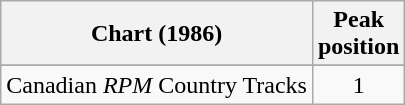<table class="wikitable">
<tr>
<th align="left">Chart (1986)</th>
<th align="center">Peak<br>position</th>
</tr>
<tr>
</tr>
<tr>
<td align="left">Canadian <em>RPM</em> Country Tracks</td>
<td align="center">1</td>
</tr>
</table>
